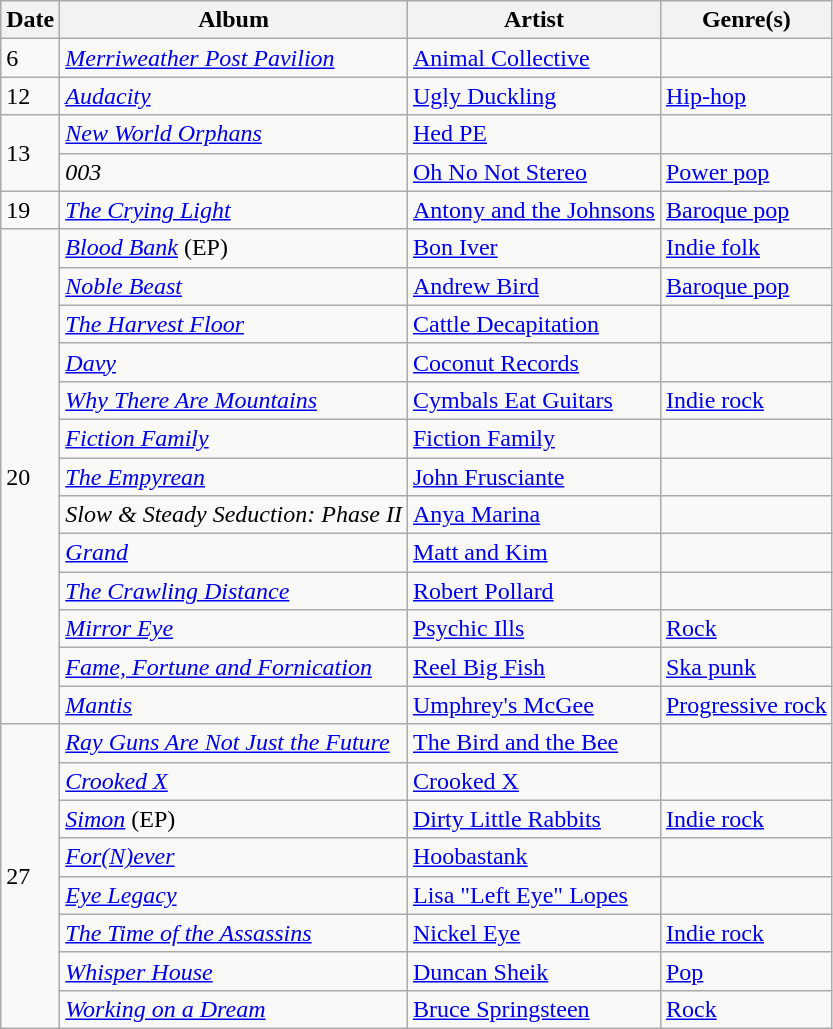<table class="wikitable">
<tr>
<th>Date</th>
<th>Album</th>
<th>Artist</th>
<th>Genre(s)</th>
</tr>
<tr>
<td>6</td>
<td><em><a href='#'>Merriweather Post Pavilion</a></em></td>
<td><a href='#'>Animal Collective</a></td>
<td></td>
</tr>
<tr>
<td>12</td>
<td><em><a href='#'>Audacity</a></em></td>
<td><a href='#'>Ugly Duckling</a></td>
<td><a href='#'>Hip-hop</a></td>
</tr>
<tr>
<td rowspan="2">13</td>
<td><em><a href='#'>New World Orphans</a></em></td>
<td><a href='#'>Hed PE</a></td>
<td></td>
</tr>
<tr>
<td><em>003</em></td>
<td><a href='#'>Oh No Not Stereo</a></td>
<td><a href='#'>Power pop</a></td>
</tr>
<tr>
<td>19</td>
<td><em><a href='#'>The Crying Light</a></em></td>
<td><a href='#'>Antony and the Johnsons</a></td>
<td><a href='#'>Baroque pop</a></td>
</tr>
<tr>
<td rowspan="13">20</td>
<td><em><a href='#'>Blood Bank</a></em> (EP)</td>
<td><a href='#'>Bon Iver</a></td>
<td><a href='#'>Indie folk</a></td>
</tr>
<tr>
<td><em><a href='#'>Noble Beast</a></em></td>
<td><a href='#'>Andrew Bird</a></td>
<td><a href='#'>Baroque pop</a></td>
</tr>
<tr>
<td><em><a href='#'>The Harvest Floor</a></em></td>
<td><a href='#'>Cattle Decapitation</a></td>
<td></td>
</tr>
<tr>
<td><em><a href='#'>Davy</a></em></td>
<td><a href='#'>Coconut Records</a></td>
<td></td>
</tr>
<tr>
<td><em><a href='#'>Why There Are Mountains</a></em></td>
<td><a href='#'>Cymbals Eat Guitars</a></td>
<td><a href='#'>Indie rock</a></td>
</tr>
<tr>
<td><em><a href='#'>Fiction Family</a></em></td>
<td><a href='#'>Fiction Family</a></td>
<td></td>
</tr>
<tr>
<td><em><a href='#'>The Empyrean</a></em></td>
<td><a href='#'>John Frusciante</a></td>
<td></td>
</tr>
<tr>
<td><em>Slow & Steady Seduction: Phase II</em></td>
<td><a href='#'>Anya Marina</a></td>
<td></td>
</tr>
<tr>
<td><em><a href='#'>Grand</a></em></td>
<td><a href='#'>Matt and Kim</a></td>
<td></td>
</tr>
<tr>
<td><em><a href='#'>The Crawling Distance</a></em></td>
<td><a href='#'>Robert Pollard</a></td>
<td></td>
</tr>
<tr>
<td><em><a href='#'>Mirror Eye</a></em></td>
<td><a href='#'>Psychic Ills</a></td>
<td><a href='#'>Rock</a></td>
</tr>
<tr>
<td><em><a href='#'>Fame, Fortune and Fornication</a></em></td>
<td><a href='#'>Reel Big Fish</a></td>
<td><a href='#'>Ska punk</a></td>
</tr>
<tr>
<td><em><a href='#'>Mantis</a></em></td>
<td><a href='#'>Umphrey's McGee</a></td>
<td><a href='#'>Progressive rock</a></td>
</tr>
<tr>
<td rowspan="8">27</td>
<td><em><a href='#'>Ray Guns Are Not Just the Future</a></em></td>
<td><a href='#'>The Bird and the Bee</a></td>
<td></td>
</tr>
<tr>
<td><em><a href='#'>Crooked X</a></em></td>
<td><a href='#'>Crooked X</a></td>
<td></td>
</tr>
<tr>
<td><em><a href='#'>Simon</a></em> (EP)</td>
<td><a href='#'>Dirty Little Rabbits</a></td>
<td><a href='#'>Indie rock</a></td>
</tr>
<tr>
<td><em><a href='#'>For(N)ever</a></em></td>
<td><a href='#'>Hoobastank</a></td>
<td></td>
</tr>
<tr>
<td><em><a href='#'>Eye Legacy</a></em></td>
<td><a href='#'>Lisa "Left Eye" Lopes</a></td>
<td></td>
</tr>
<tr>
<td><em><a href='#'>The Time of the Assassins</a></em></td>
<td><a href='#'>Nickel Eye</a></td>
<td><a href='#'>Indie rock</a></td>
</tr>
<tr>
<td><em><a href='#'>Whisper House</a></em></td>
<td><a href='#'>Duncan Sheik</a></td>
<td><a href='#'>Pop</a></td>
</tr>
<tr>
<td><em><a href='#'>Working on a Dream</a></em></td>
<td><a href='#'>Bruce Springsteen</a></td>
<td><a href='#'>Rock</a></td>
</tr>
</table>
